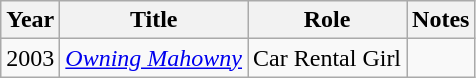<table class="wikitable sortable">
<tr>
<th>Year</th>
<th>Title</th>
<th>Role</th>
<th class="unsortable">Notes</th>
</tr>
<tr>
<td>2003</td>
<td><em><a href='#'>Owning Mahowny</a></em></td>
<td>Car Rental Girl</td>
<td></td>
</tr>
</table>
